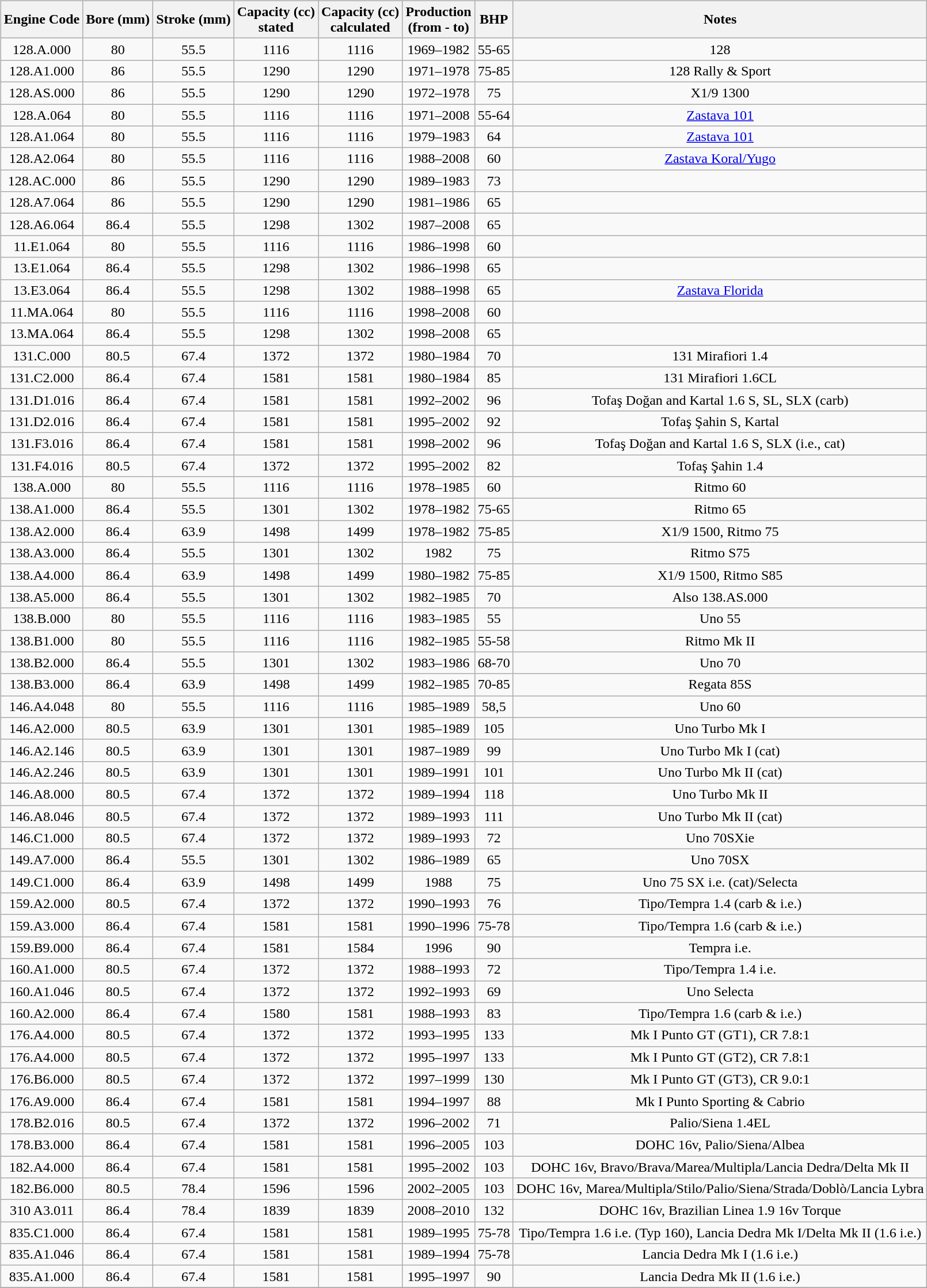<table>
<tr>
<td><br><table class="wikitable sortable" style="text-align:center">
<tr>
<th>Engine Code</th>
<th>Bore (mm)</th>
<th>Stroke (mm)</th>
<th>Capacity (cc)<br>stated</th>
<th>Capacity (cc)<br>calculated</th>
<th>Production<br>(from - to)</th>
<th>BHP</th>
<th>Notes</th>
</tr>
<tr>
<td>128.A.000</td>
<td>80</td>
<td>55.5</td>
<td>1116</td>
<td>1116</td>
<td>1969–1982</td>
<td>55-65</td>
<td>128</td>
</tr>
<tr>
<td>128.A1.000</td>
<td>86</td>
<td>55.5</td>
<td>1290</td>
<td>1290</td>
<td>1971–1978</td>
<td>75-85</td>
<td>128 Rally & Sport</td>
</tr>
<tr>
<td>128.AS.000</td>
<td>86</td>
<td>55.5</td>
<td>1290</td>
<td>1290</td>
<td>1972–1978</td>
<td>75</td>
<td>X1/9 1300</td>
</tr>
<tr>
<td>128.A.064</td>
<td>80</td>
<td>55.5</td>
<td>1116</td>
<td>1116</td>
<td>1971–2008</td>
<td>55-64</td>
<td><a href='#'>Zastava 101</a></td>
</tr>
<tr>
<td>128.A1.064</td>
<td>80</td>
<td>55.5</td>
<td>1116</td>
<td>1116</td>
<td>1979–1983</td>
<td>64</td>
<td><a href='#'>Zastava 101</a></td>
</tr>
<tr>
<td>128.A2.064</td>
<td>80</td>
<td>55.5</td>
<td>1116</td>
<td>1116</td>
<td>1988–2008</td>
<td>60</td>
<td><a href='#'>Zastava Koral/Yugo</a></td>
</tr>
<tr>
<td>128.AC.000</td>
<td>86</td>
<td>55.5</td>
<td>1290</td>
<td>1290</td>
<td>1989–1983</td>
<td>73</td>
<td></td>
</tr>
<tr>
<td>128.A7.064</td>
<td>86</td>
<td>55.5</td>
<td>1290</td>
<td>1290</td>
<td>1981–1986</td>
<td>65</td>
<td></td>
</tr>
<tr>
<td>128.A6.064</td>
<td>86.4</td>
<td>55.5</td>
<td>1298</td>
<td>1302</td>
<td>1987–2008</td>
<td>65</td>
<td></td>
</tr>
<tr>
<td>11.E1.064</td>
<td>80</td>
<td>55.5</td>
<td>1116</td>
<td>1116</td>
<td>1986–1998</td>
<td>60</td>
<td></td>
</tr>
<tr>
<td>13.E1.064</td>
<td>86.4</td>
<td>55.5</td>
<td>1298</td>
<td>1302</td>
<td>1986–1998</td>
<td>65</td>
<td></td>
</tr>
<tr>
<td>13.E3.064</td>
<td>86.4</td>
<td>55.5</td>
<td>1298</td>
<td>1302</td>
<td>1988–1998</td>
<td>65</td>
<td><a href='#'>Zastava Florida</a></td>
</tr>
<tr>
<td>11.MA.064</td>
<td>80</td>
<td>55.5</td>
<td>1116</td>
<td>1116</td>
<td>1998–2008</td>
<td>60</td>
<td></td>
</tr>
<tr>
<td>13.MA.064</td>
<td>86.4</td>
<td>55.5</td>
<td>1298</td>
<td>1302</td>
<td>1998–2008</td>
<td>65</td>
<td></td>
</tr>
<tr>
<td>131.C.000</td>
<td>80.5</td>
<td>67.4</td>
<td>1372</td>
<td>1372</td>
<td>1980–1984</td>
<td>70</td>
<td>131 Mirafiori 1.4</td>
</tr>
<tr>
<td>131.C2.000</td>
<td>86.4</td>
<td>67.4</td>
<td>1581</td>
<td>1581</td>
<td>1980–1984</td>
<td>85</td>
<td>131 Mirafiori 1.6CL</td>
</tr>
<tr>
<td>131.D1.016</td>
<td>86.4</td>
<td>67.4</td>
<td>1581</td>
<td>1581</td>
<td>1992–2002</td>
<td>96</td>
<td>Tofaş Doğan and Kartal 1.6 S, SL, SLX (carb)</td>
</tr>
<tr>
<td>131.D2.016</td>
<td>86.4</td>
<td>67.4</td>
<td>1581</td>
<td>1581</td>
<td>1995–2002</td>
<td>92</td>
<td>Tofaş Şahin S, Kartal</td>
</tr>
<tr>
<td>131.F3.016</td>
<td>86.4</td>
<td>67.4</td>
<td>1581</td>
<td>1581</td>
<td>1998–2002</td>
<td>96</td>
<td>Tofaş Doğan and Kartal 1.6 S, SLX (i.e., cat)</td>
</tr>
<tr>
<td>131.F4.016</td>
<td>80.5</td>
<td>67.4</td>
<td>1372</td>
<td>1372</td>
<td>1995–2002</td>
<td>82</td>
<td>Tofaş Şahin 1.4</td>
</tr>
<tr>
<td>138.A.000</td>
<td>80</td>
<td>55.5</td>
<td>1116</td>
<td>1116</td>
<td>1978–1985</td>
<td>60</td>
<td>Ritmo 60</td>
</tr>
<tr>
<td>138.A1.000</td>
<td>86.4</td>
<td>55.5</td>
<td>1301</td>
<td>1302</td>
<td>1978–1982</td>
<td>75-65</td>
<td>Ritmo 65</td>
</tr>
<tr>
<td>138.A2.000</td>
<td>86.4</td>
<td>63.9</td>
<td>1498</td>
<td>1499</td>
<td>1978–1982</td>
<td>75-85</td>
<td>X1/9 1500, Ritmo 75</td>
</tr>
<tr>
<td>138.A3.000</td>
<td>86.4</td>
<td>55.5</td>
<td>1301</td>
<td>1302</td>
<td>1982</td>
<td>75</td>
<td>Ritmo S75</td>
</tr>
<tr>
<td>138.A4.000</td>
<td>86.4</td>
<td>63.9</td>
<td>1498</td>
<td>1499</td>
<td>1980–1982</td>
<td>75-85</td>
<td>X1/9 1500, Ritmo S85</td>
</tr>
<tr>
<td>138.A5.000</td>
<td>86.4</td>
<td>55.5</td>
<td>1301</td>
<td>1302</td>
<td>1982–1985</td>
<td>70</td>
<td>Also 138.AS.000</td>
</tr>
<tr>
<td>138.B.000</td>
<td>80</td>
<td>55.5</td>
<td>1116</td>
<td>1116</td>
<td>1983–1985</td>
<td>55</td>
<td>Uno 55</td>
</tr>
<tr>
<td>138.B1.000</td>
<td>80</td>
<td>55.5</td>
<td>1116</td>
<td>1116</td>
<td>1982–1985</td>
<td>55-58</td>
<td>Ritmo Mk II</td>
</tr>
<tr>
<td>138.B2.000</td>
<td>86.4</td>
<td>55.5</td>
<td>1301</td>
<td>1302</td>
<td>1983–1986</td>
<td>68-70</td>
<td>Uno 70</td>
</tr>
<tr>
<td>138.B3.000</td>
<td>86.4</td>
<td>63.9</td>
<td>1498</td>
<td>1499</td>
<td>1982–1985</td>
<td>70-85</td>
<td>Regata 85S</td>
</tr>
<tr>
<td>146.A4.048</td>
<td>80</td>
<td>55.5</td>
<td>1116</td>
<td>1116</td>
<td>1985–1989</td>
<td>58,5</td>
<td>Uno 60</td>
</tr>
<tr>
<td>146.A2.000</td>
<td>80.5</td>
<td>63.9</td>
<td>1301</td>
<td>1301</td>
<td>1985–1989</td>
<td>105</td>
<td>Uno Turbo Mk I</td>
</tr>
<tr>
<td>146.A2.146</td>
<td>80.5</td>
<td>63.9</td>
<td>1301</td>
<td>1301</td>
<td>1987–1989</td>
<td>99</td>
<td>Uno Turbo Mk I (cat)</td>
</tr>
<tr>
<td>146.A2.246</td>
<td>80.5</td>
<td>63.9</td>
<td>1301</td>
<td>1301</td>
<td>1989–1991</td>
<td>101</td>
<td>Uno Turbo Mk II (cat)</td>
</tr>
<tr>
<td>146.A8.000</td>
<td>80.5</td>
<td>67.4</td>
<td>1372</td>
<td>1372</td>
<td>1989–1994</td>
<td>118</td>
<td>Uno Turbo Mk II</td>
</tr>
<tr>
<td>146.A8.046</td>
<td>80.5</td>
<td>67.4</td>
<td>1372</td>
<td>1372</td>
<td>1989–1993</td>
<td>111</td>
<td>Uno Turbo Mk II (cat)</td>
</tr>
<tr>
<td>146.C1.000</td>
<td>80.5</td>
<td>67.4</td>
<td>1372</td>
<td>1372</td>
<td>1989–1993</td>
<td>72</td>
<td>Uno 70SXie</td>
</tr>
<tr>
<td>149.A7.000</td>
<td>86.4</td>
<td>55.5</td>
<td>1301</td>
<td>1302</td>
<td>1986–1989</td>
<td>65</td>
<td>Uno 70SX</td>
</tr>
<tr>
<td>149.C1.000</td>
<td>86.4</td>
<td>63.9</td>
<td>1498</td>
<td>1499</td>
<td>1988</td>
<td>75</td>
<td>Uno 75 SX i.e. (cat)/Selecta</td>
</tr>
<tr>
<td>159.A2.000</td>
<td>80.5</td>
<td>67.4</td>
<td>1372</td>
<td>1372</td>
<td>1990–1993</td>
<td>76</td>
<td>Tipo/Tempra 1.4 (carb & i.e.)</td>
</tr>
<tr>
<td>159.A3.000</td>
<td>86.4</td>
<td>67.4</td>
<td>1581</td>
<td>1581</td>
<td>1990–1996</td>
<td>75-78</td>
<td>Tipo/Tempra 1.6 (carb & i.e.)</td>
</tr>
<tr>
<td>159.B9.000</td>
<td>86.4</td>
<td>67.4</td>
<td>1581</td>
<td>1584</td>
<td>1996</td>
<td>90</td>
<td>Tempra i.e.</td>
</tr>
<tr>
<td>160.A1.000</td>
<td>80.5</td>
<td>67.4</td>
<td>1372</td>
<td>1372</td>
<td>1988–1993</td>
<td>72</td>
<td>Tipo/Tempra 1.4 i.e.</td>
</tr>
<tr>
<td>160.A1.046</td>
<td>80.5</td>
<td>67.4</td>
<td>1372</td>
<td>1372</td>
<td>1992–1993</td>
<td>69</td>
<td>Uno Selecta</td>
</tr>
<tr>
<td>160.A2.000</td>
<td>86.4</td>
<td>67.4</td>
<td>1580</td>
<td>1581</td>
<td>1988–1993</td>
<td>83</td>
<td>Tipo/Tempra 1.6 (carb & i.e.)</td>
</tr>
<tr>
<td>176.A4.000</td>
<td>80.5</td>
<td>67.4</td>
<td>1372</td>
<td>1372</td>
<td>1993–1995</td>
<td>133</td>
<td>Mk I Punto GT (GT1), CR 7.8:1</td>
</tr>
<tr>
<td>176.A4.000</td>
<td>80.5</td>
<td>67.4</td>
<td>1372</td>
<td>1372</td>
<td>1995–1997</td>
<td>133</td>
<td>Mk I Punto GT (GT2), CR 7.8:1</td>
</tr>
<tr>
<td>176.B6.000</td>
<td>80.5</td>
<td>67.4</td>
<td>1372</td>
<td>1372</td>
<td>1997–1999</td>
<td>130</td>
<td>Mk I Punto GT (GT3), CR 9.0:1</td>
</tr>
<tr>
<td>176.A9.000</td>
<td>86.4</td>
<td>67.4</td>
<td>1581</td>
<td>1581</td>
<td>1994–1997</td>
<td>88</td>
<td>Mk I Punto Sporting & Cabrio</td>
</tr>
<tr>
<td>178.B2.016</td>
<td>80.5</td>
<td>67.4</td>
<td>1372</td>
<td>1372</td>
<td>1996–2002</td>
<td>71</td>
<td>Palio/Siena 1.4EL</td>
</tr>
<tr>
<td>178.B3.000</td>
<td>86.4</td>
<td>67.4</td>
<td>1581</td>
<td>1581</td>
<td>1996–2005</td>
<td>103</td>
<td>DOHC 16v, Palio/Siena/Albea</td>
</tr>
<tr>
<td>182.A4.000</td>
<td>86.4</td>
<td>67.4</td>
<td>1581</td>
<td>1581</td>
<td>1995–2002</td>
<td>103</td>
<td>DOHC 16v, Bravo/Brava/Marea/Multipla/Lancia Dedra/Delta Mk II</td>
</tr>
<tr>
<td>182.B6.000</td>
<td>80.5</td>
<td>78.4</td>
<td>1596</td>
<td>1596</td>
<td>2002–2005</td>
<td>103</td>
<td>DOHC 16v, Marea/Multipla/Stilo/Palio/Siena/Strada/Doblò/Lancia Lybra</td>
</tr>
<tr>
<td>310 A3.011</td>
<td>86.4</td>
<td>78.4</td>
<td>1839</td>
<td>1839</td>
<td>2008–2010</td>
<td>132</td>
<td>DOHC 16v, Brazilian Linea 1.9 16v Torque</td>
</tr>
<tr>
<td>835.C1.000</td>
<td>86.4</td>
<td>67.4</td>
<td>1581</td>
<td>1581</td>
<td>1989–1995</td>
<td>75-78</td>
<td>Tipo/Tempra 1.6 i.e. (Typ 160), Lancia Dedra Mk I/Delta Mk II (1.6 i.e.)</td>
</tr>
<tr>
<td>835.A1.046</td>
<td>86.4</td>
<td>67.4</td>
<td>1581</td>
<td>1581</td>
<td>1989–1994</td>
<td>75-78</td>
<td>Lancia Dedra Mk I (1.6 i.e.)</td>
</tr>
<tr>
<td>835.A1.000</td>
<td>86.4</td>
<td>67.4</td>
<td>1581</td>
<td>1581</td>
<td>1995–1997</td>
<td>90</td>
<td>Lancia Dedra Mk II (1.6 i.e.)</td>
</tr>
<tr>
</tr>
</table>
</td>
</tr>
</table>
